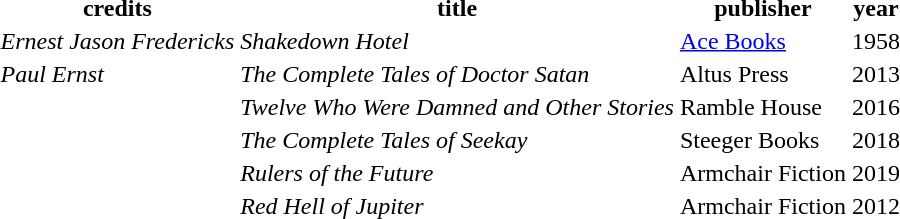<table class="sortable">
<tr>
<th>credits</th>
<th>title</th>
<th>publisher</th>
<th>year</th>
</tr>
<tr>
<td><em>Ernest Jason Fredericks</em></td>
<td><em>Shakedown Hotel</em></td>
<td><a href='#'>Ace Books</a></td>
<td>1958</td>
</tr>
<tr>
<td><em>Paul Ernst</em></td>
<td><em>The Complete Tales of Doctor Satan</em></td>
<td>Altus Press</td>
<td>2013</td>
</tr>
<tr>
<td></td>
<td><em>Twelve Who Were Damned and Other Stories</em></td>
<td>Ramble House</td>
<td>2016</td>
</tr>
<tr>
<td></td>
<td><em>The Complete Tales of Seekay</em></td>
<td>Steeger Books</td>
<td>2018</td>
</tr>
<tr>
<td></td>
<td><em>Rulers of the Future</em></td>
<td>Armchair Fiction</td>
<td>2019</td>
</tr>
<tr>
<td></td>
<td><em>Red Hell of Jupiter</em></td>
<td>Armchair Fiction</td>
<td>2012</td>
</tr>
</table>
